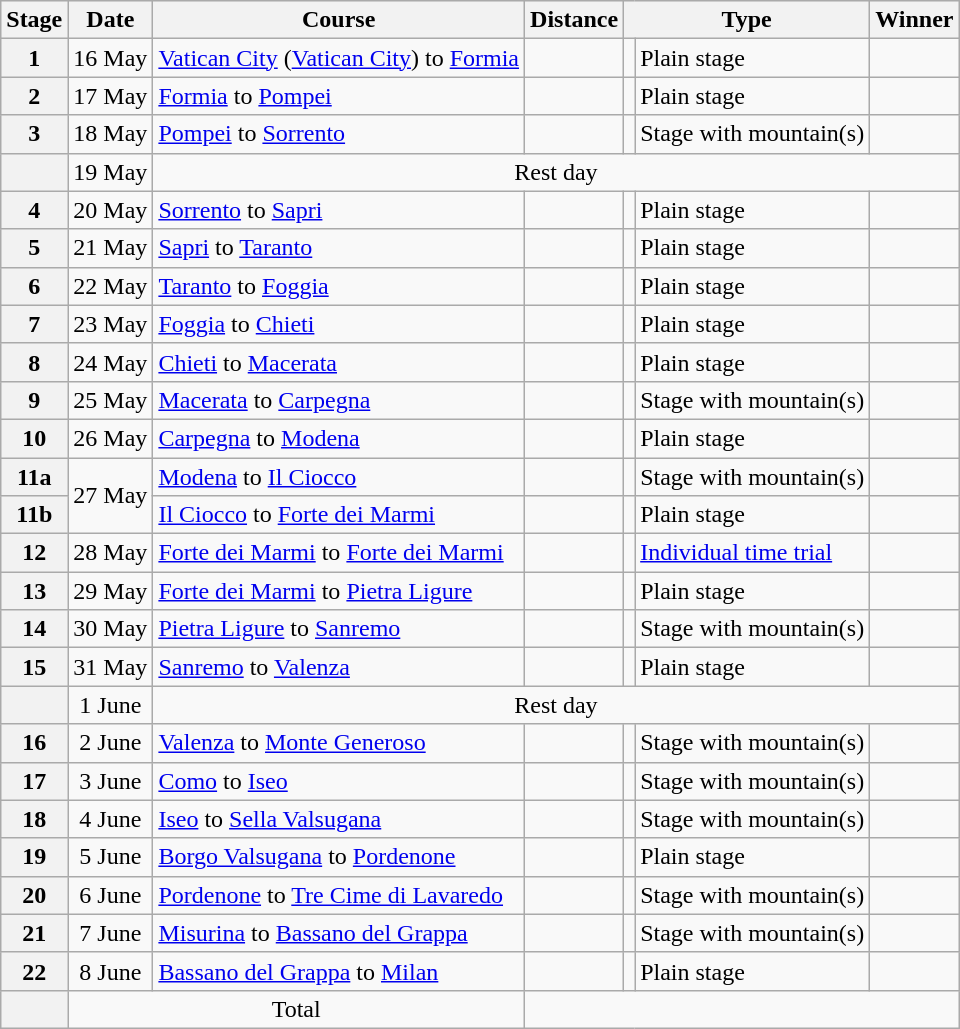<table class="wikitable">
<tr style="background:#efefef;">
<th>Stage</th>
<th>Date</th>
<th>Course</th>
<th>Distance</th>
<th colspan="2">Type</th>
<th>Winner</th>
</tr>
<tr>
<th style="text-align:center">1</th>
<td style="text-align:center;">16 May</td>
<td><a href='#'>Vatican City</a> (<a href='#'>Vatican City</a>) to <a href='#'>Formia</a></td>
<td style="text-align:center;"></td>
<td style="text-align:center;"></td>
<td>Plain stage</td>
<td></td>
</tr>
<tr>
<th style="text-align:center">2</th>
<td style="text-align:center;">17 May</td>
<td><a href='#'>Formia</a> to <a href='#'>Pompei</a></td>
<td style="text-align:center;"></td>
<td style="text-align:center;"></td>
<td>Plain stage</td>
<td></td>
</tr>
<tr>
<th style="text-align:center">3</th>
<td style="text-align:center;">18 May</td>
<td><a href='#'>Pompei</a> to <a href='#'>Sorrento</a></td>
<td style="text-align:center;"></td>
<td style="text-align:center;"></td>
<td>Stage with mountain(s)</td>
<td></td>
</tr>
<tr>
<th></th>
<td style="text-align:center;">19 May</td>
<td colspan="6" style="text-align:center;">Rest day</td>
</tr>
<tr>
<th style="text-align:center">4</th>
<td style="text-align:center;">20 May</td>
<td><a href='#'>Sorrento</a> to <a href='#'>Sapri</a></td>
<td style="text-align:center;"></td>
<td style="text-align:center;"></td>
<td>Plain stage</td>
<td></td>
</tr>
<tr>
<th style="text-align:center">5</th>
<td style="text-align:center;">21 May</td>
<td><a href='#'>Sapri</a> to <a href='#'>Taranto</a></td>
<td style="text-align:center;"></td>
<td style="text-align:center;"></td>
<td>Plain stage</td>
<td></td>
</tr>
<tr>
<th style="text-align:center">6</th>
<td style="text-align:center;">22 May</td>
<td><a href='#'>Taranto</a> to <a href='#'>Foggia</a></td>
<td style="text-align:center;"></td>
<td style="text-align:center;"></td>
<td>Plain stage</td>
<td></td>
</tr>
<tr>
<th style="text-align:center">7</th>
<td style="text-align:center;">23 May</td>
<td><a href='#'>Foggia</a> to <a href='#'>Chieti</a></td>
<td style="text-align:center;"></td>
<td style="text-align:center;"></td>
<td>Plain stage</td>
<td></td>
</tr>
<tr>
<th style="text-align:center">8</th>
<td style="text-align:center;">24 May</td>
<td><a href='#'>Chieti</a> to <a href='#'>Macerata</a></td>
<td style="text-align:center;"></td>
<td style="text-align:center;"></td>
<td>Plain stage</td>
<td></td>
</tr>
<tr>
<th style="text-align:center">9</th>
<td style="text-align:center;">25 May</td>
<td><a href='#'>Macerata</a> to <a href='#'>Carpegna</a></td>
<td style="text-align:center;"></td>
<td style="text-align:center;"></td>
<td>Stage with mountain(s)</td>
<td></td>
</tr>
<tr>
<th style="text-align:center">10</th>
<td style="text-align:center;">26 May</td>
<td><a href='#'>Carpegna</a> to <a href='#'>Modena</a></td>
<td style="text-align:center;"></td>
<td style="text-align:center;"></td>
<td>Plain stage</td>
<td></td>
</tr>
<tr>
<th style="text-align:center">11a</th>
<td style="text-align:center;" rowspan="2">27 May</td>
<td><a href='#'>Modena</a> to <a href='#'>Il Ciocco</a></td>
<td style="text-align:center;"></td>
<td style="text-align:center;"></td>
<td>Stage with mountain(s)</td>
<td></td>
</tr>
<tr>
<th style="text-align:center">11b</th>
<td><a href='#'>Il Ciocco</a> to <a href='#'>Forte dei Marmi</a></td>
<td style="text-align:center;"></td>
<td style="text-align:center;"></td>
<td>Plain stage</td>
<td></td>
</tr>
<tr>
<th style="text-align:center">12</th>
<td style="text-align:center;">28 May</td>
<td><a href='#'>Forte dei Marmi</a> to <a href='#'>Forte dei Marmi</a></td>
<td style="text-align:center;"></td>
<td style="text-align:center;"></td>
<td><a href='#'>Individual time trial</a></td>
<td></td>
</tr>
<tr>
<th style="text-align:center">13</th>
<td style="text-align:center;">29 May</td>
<td><a href='#'>Forte dei Marmi</a> to <a href='#'>Pietra Ligure</a></td>
<td style="text-align:center;"></td>
<td style="text-align:center;"></td>
<td>Plain stage</td>
<td></td>
</tr>
<tr>
<th style="text-align:center">14</th>
<td style="text-align:center;">30 May</td>
<td><a href='#'>Pietra Ligure</a> to <a href='#'>Sanremo</a></td>
<td style="text-align:center;"></td>
<td style="text-align:center;"></td>
<td>Stage with mountain(s)</td>
<td></td>
</tr>
<tr>
<th style="text-align:center">15</th>
<td style="text-align:center;">31 May</td>
<td><a href='#'>Sanremo</a> to <a href='#'>Valenza</a></td>
<td style="text-align:center;"></td>
<td style="text-align:center;"></td>
<td>Plain stage</td>
<td></td>
</tr>
<tr>
<th></th>
<td style="text-align:center;">1 June</td>
<td colspan="6" style="text-align:center;">Rest day</td>
</tr>
<tr>
<th style="text-align:center">16</th>
<td style="text-align:center;">2 June</td>
<td><a href='#'>Valenza</a> to <a href='#'>Monte Generoso</a></td>
<td style="text-align:center;"></td>
<td style="text-align:center;"></td>
<td>Stage with mountain(s)</td>
<td></td>
</tr>
<tr>
<th style="text-align:center">17</th>
<td style="text-align:center;">3 June</td>
<td><a href='#'>Como</a> to <a href='#'>Iseo</a></td>
<td style="text-align:center;"></td>
<td style="text-align:center;"></td>
<td>Stage with mountain(s)</td>
<td></td>
</tr>
<tr>
<th style="text-align:center">18</th>
<td style="text-align:center;">4 June</td>
<td><a href='#'>Iseo</a> to <a href='#'>Sella Valsugana</a></td>
<td style="text-align:center;"></td>
<td style="text-align:center;"></td>
<td>Stage with mountain(s)</td>
<td></td>
</tr>
<tr>
<th style="text-align:center">19</th>
<td style="text-align:center;">5 June</td>
<td><a href='#'>Borgo Valsugana</a> to <a href='#'>Pordenone</a></td>
<td style="text-align:center;"></td>
<td style="text-align:center;"></td>
<td>Plain stage</td>
<td></td>
</tr>
<tr>
<th style="text-align:center">20</th>
<td style="text-align:center;">6 June</td>
<td><a href='#'>Pordenone</a> to <a href='#'>Tre Cime di Lavaredo</a></td>
<td style="text-align:center;"></td>
<td style="text-align:center;"></td>
<td>Stage with mountain(s)</td>
<td></td>
</tr>
<tr>
<th style="text-align:center">21</th>
<td style="text-align:center;">7 June</td>
<td><a href='#'>Misurina</a> to <a href='#'>Bassano del Grappa</a></td>
<td style="text-align:center;"></td>
<td style="text-align:center;"></td>
<td>Stage with mountain(s)</td>
<td></td>
</tr>
<tr>
<th style="text-align:center">22</th>
<td style="text-align:center;">8 June</td>
<td><a href='#'>Bassano del Grappa</a> to <a href='#'>Milan</a></td>
<td style="text-align:center;"></td>
<td style="text-align:center;"></td>
<td>Plain stage</td>
<td></td>
</tr>
<tr>
<th></th>
<td colspan="2" style="text-align:center;">Total</td>
<td colspan="5" style="text-align:center;"></td>
</tr>
</table>
